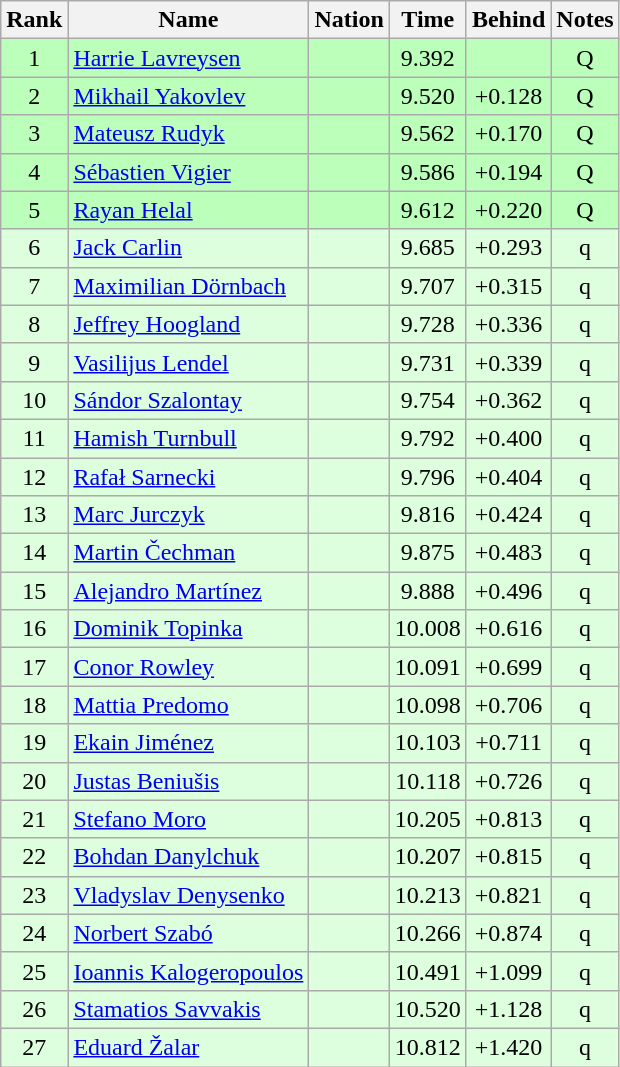<table class="wikitable sortable" style="text-align:center">
<tr>
<th>Rank</th>
<th>Name</th>
<th>Nation</th>
<th>Time</th>
<th>Behind</th>
<th>Notes</th>
</tr>
<tr bgcolor=bbffbb>
<td>1</td>
<td align=left><a href='#'>Harrie Lavreysen</a></td>
<td align=left></td>
<td>9.392</td>
<td></td>
<td>Q</td>
</tr>
<tr bgcolor=bbffbb>
<td>2</td>
<td align=left><a href='#'>Mikhail Yakovlev</a></td>
<td align=left></td>
<td>9.520</td>
<td>+0.128</td>
<td>Q</td>
</tr>
<tr bgcolor=bbffbb>
<td>3</td>
<td align=left><a href='#'>Mateusz Rudyk</a></td>
<td align=left></td>
<td>9.562</td>
<td>+0.170</td>
<td>Q</td>
</tr>
<tr bgcolor=bbffbb>
<td>4</td>
<td align=left><a href='#'>Sébastien Vigier</a></td>
<td align=left></td>
<td>9.586</td>
<td>+0.194</td>
<td>Q</td>
</tr>
<tr bgcolor=bbffbb>
<td>5</td>
<td align=left><a href='#'>Rayan Helal</a></td>
<td align=left></td>
<td>9.612</td>
<td>+0.220</td>
<td>Q</td>
</tr>
<tr bgcolor=ddffdd>
<td>6</td>
<td align=left><a href='#'>Jack Carlin</a></td>
<td align=left></td>
<td>9.685</td>
<td>+0.293</td>
<td>q</td>
</tr>
<tr bgcolor=ddffdd>
<td>7</td>
<td align=left><a href='#'>Maximilian Dörnbach</a></td>
<td align=left></td>
<td>9.707</td>
<td>+0.315</td>
<td>q</td>
</tr>
<tr bgcolor=ddffdd>
<td>8</td>
<td align=left><a href='#'>Jeffrey Hoogland</a></td>
<td align=left></td>
<td>9.728</td>
<td>+0.336</td>
<td>q</td>
</tr>
<tr bgcolor=ddffdd>
<td>9</td>
<td align=left><a href='#'>Vasilijus Lendel</a></td>
<td align=left></td>
<td>9.731</td>
<td>+0.339</td>
<td>q</td>
</tr>
<tr bgcolor=ddffdd>
<td>10</td>
<td align=left><a href='#'>Sándor Szalontay</a></td>
<td align=left></td>
<td>9.754</td>
<td>+0.362</td>
<td>q</td>
</tr>
<tr bgcolor=ddffdd>
<td>11</td>
<td align=left><a href='#'>Hamish Turnbull</a></td>
<td align=left></td>
<td>9.792</td>
<td>+0.400</td>
<td>q</td>
</tr>
<tr bgcolor=ddffdd>
<td>12</td>
<td align=left><a href='#'>Rafał Sarnecki</a></td>
<td align=left></td>
<td>9.796</td>
<td>+0.404</td>
<td>q</td>
</tr>
<tr bgcolor=ddffdd>
<td>13</td>
<td align=left><a href='#'>Marc Jurczyk</a></td>
<td align=left></td>
<td>9.816</td>
<td>+0.424</td>
<td>q</td>
</tr>
<tr bgcolor=ddffdd>
<td>14</td>
<td align=left><a href='#'>Martin Čechman</a></td>
<td align=left></td>
<td>9.875</td>
<td>+0.483</td>
<td>q</td>
</tr>
<tr bgcolor=ddffdd>
<td>15</td>
<td align=left><a href='#'>Alejandro Martínez</a></td>
<td align=left></td>
<td>9.888</td>
<td>+0.496</td>
<td>q</td>
</tr>
<tr bgcolor=ddffdd>
<td>16</td>
<td align=left><a href='#'>Dominik Topinka</a></td>
<td align=left></td>
<td>10.008</td>
<td>+0.616</td>
<td>q</td>
</tr>
<tr bgcolor=ddffdd>
<td>17</td>
<td align=left><a href='#'>Conor Rowley</a></td>
<td align=left></td>
<td>10.091</td>
<td>+0.699</td>
<td>q</td>
</tr>
<tr bgcolor=ddffdd>
<td>18</td>
<td align=left><a href='#'>Mattia Predomo</a></td>
<td align=left></td>
<td>10.098</td>
<td>+0.706</td>
<td>q</td>
</tr>
<tr bgcolor=ddffdd>
<td>19</td>
<td align=left><a href='#'>Ekain Jiménez</a></td>
<td align=left></td>
<td>10.103</td>
<td>+0.711</td>
<td>q</td>
</tr>
<tr bgcolor=ddffdd>
<td>20</td>
<td align=left><a href='#'>Justas Beniušis</a></td>
<td align=left></td>
<td>10.118</td>
<td>+0.726</td>
<td>q</td>
</tr>
<tr bgcolor=ddffdd>
<td>21</td>
<td align=left><a href='#'>Stefano Moro</a></td>
<td align=left></td>
<td>10.205</td>
<td>+0.813</td>
<td>q</td>
</tr>
<tr bgcolor=ddffdd>
<td>22</td>
<td align=left><a href='#'>Bohdan Danylchuk</a></td>
<td align=left></td>
<td>10.207</td>
<td>+0.815</td>
<td>q</td>
</tr>
<tr bgcolor=ddffdd>
<td>23</td>
<td align=left><a href='#'>Vladyslav Denysenko</a></td>
<td align=left></td>
<td>10.213</td>
<td>+0.821</td>
<td>q</td>
</tr>
<tr bgcolor=ddffdd>
<td>24</td>
<td align=left><a href='#'>Norbert Szabó</a></td>
<td align=left></td>
<td>10.266</td>
<td>+0.874</td>
<td>q</td>
</tr>
<tr bgcolor=ddffdd>
<td>25</td>
<td align=left><a href='#'>Ioannis Kalogeropoulos</a></td>
<td align=left></td>
<td>10.491</td>
<td>+1.099</td>
<td>q</td>
</tr>
<tr bgcolor=ddffdd>
<td>26</td>
<td align=left><a href='#'>Stamatios Savvakis</a></td>
<td align=left></td>
<td>10.520</td>
<td>+1.128</td>
<td>q</td>
</tr>
<tr bgcolor=ddffdd>
<td>27</td>
<td align=left><a href='#'>Eduard Žalar</a></td>
<td align=left></td>
<td>10.812</td>
<td>+1.420</td>
<td>q</td>
</tr>
</table>
